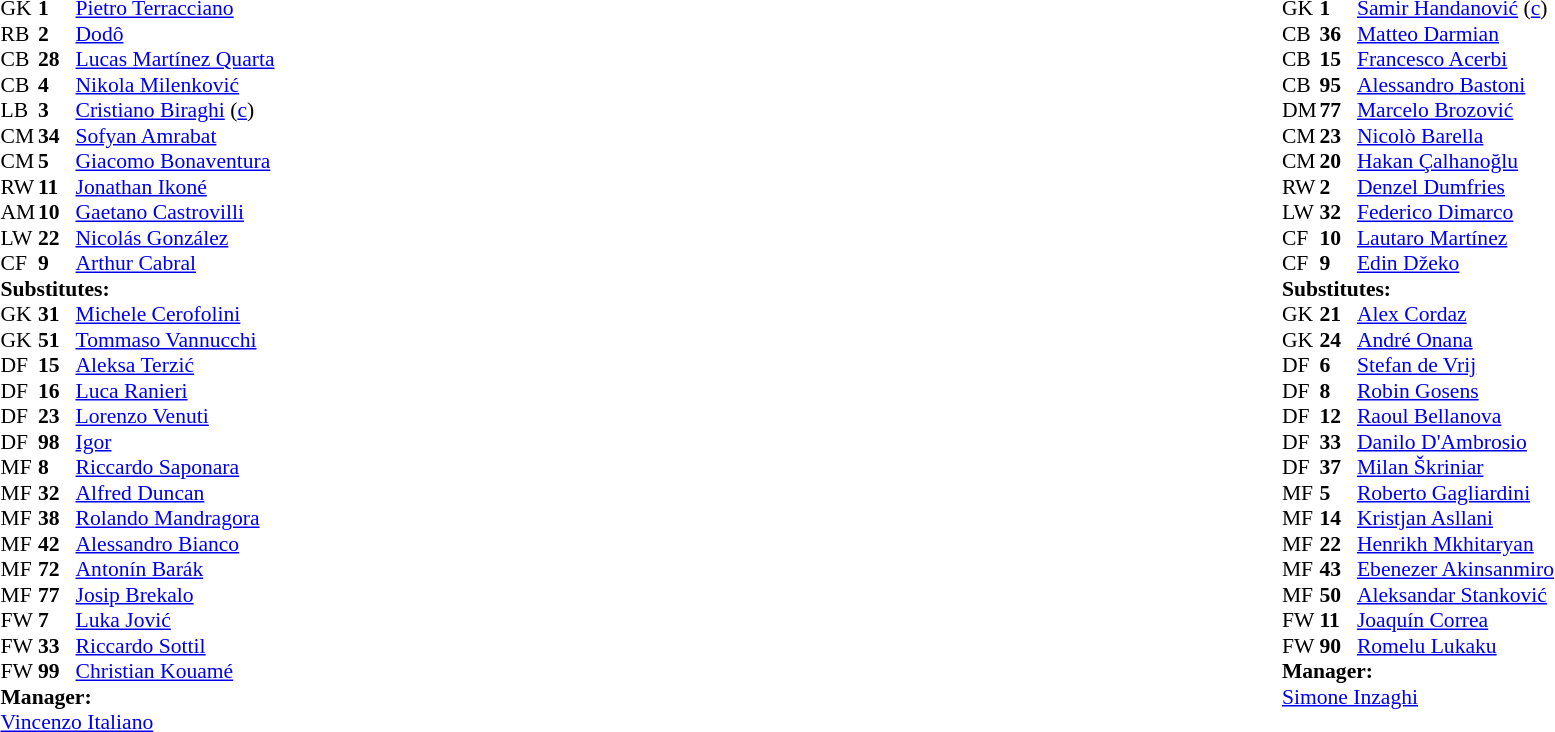<table width="100%">
<tr>
<td valign="top" width="40%"><br><table style="font-size:90%" cellspacing="0" cellpadding="0">
<tr>
<th width=25></th>
<th width=25></th>
</tr>
<tr>
<td>GK</td>
<td><strong>1</strong></td>
<td> <a href='#'>Pietro Terracciano</a></td>
</tr>
<tr>
<td>RB</td>
<td><strong>2</strong></td>
<td> <a href='#'>Dodô</a></td>
<td></td>
<td></td>
</tr>
<tr>
<td>CB</td>
<td><strong>28</strong></td>
<td> <a href='#'>Lucas Martínez Quarta</a></td>
<td></td>
<td></td>
</tr>
<tr>
<td>CB</td>
<td><strong>4</strong></td>
<td> <a href='#'>Nikola Milenković</a></td>
</tr>
<tr>
<td>LB</td>
<td><strong>3</strong></td>
<td> <a href='#'>Cristiano Biraghi</a> (<a href='#'>c</a>)</td>
</tr>
<tr>
<td>CM</td>
<td><strong>34</strong></td>
<td> <a href='#'>Sofyan Amrabat</a></td>
<td></td>
<td></td>
</tr>
<tr>
<td>CM</td>
<td><strong>5</strong></td>
<td> <a href='#'>Giacomo Bonaventura</a></td>
</tr>
<tr>
<td>RW</td>
<td><strong>11</strong></td>
<td> <a href='#'>Jonathan Ikoné</a></td>
<td></td>
<td></td>
</tr>
<tr>
<td>AM</td>
<td><strong>10</strong></td>
<td> <a href='#'>Gaetano Castrovilli</a></td>
<td></td>
<td></td>
</tr>
<tr>
<td>LW</td>
<td><strong>22</strong></td>
<td> <a href='#'>Nicolás González</a></td>
<td></td>
</tr>
<tr>
<td>CF</td>
<td><strong>9</strong></td>
<td> <a href='#'>Arthur Cabral</a></td>
</tr>
<tr>
<td colspan=3><strong>Substitutes:</strong></td>
</tr>
<tr>
<td>GK</td>
<td><strong>31</strong></td>
<td> <a href='#'>Michele Cerofolini</a></td>
</tr>
<tr>
<td>GK</td>
<td><strong>51</strong></td>
<td> <a href='#'>Tommaso Vannucchi</a></td>
</tr>
<tr>
<td>DF</td>
<td><strong>15</strong></td>
<td> <a href='#'>Aleksa Terzić</a></td>
<td></td>
<td></td>
</tr>
<tr>
<td>DF</td>
<td><strong>16</strong></td>
<td> <a href='#'>Luca Ranieri</a></td>
<td></td>
<td></td>
</tr>
<tr>
<td>DF</td>
<td><strong>23</strong></td>
<td> <a href='#'>Lorenzo Venuti</a></td>
</tr>
<tr>
<td>DF</td>
<td><strong>98</strong></td>
<td> <a href='#'>Igor</a></td>
</tr>
<tr>
<td>MF</td>
<td><strong>8</strong></td>
<td> <a href='#'>Riccardo Saponara</a></td>
</tr>
<tr>
<td>MF</td>
<td><strong>32</strong></td>
<td> <a href='#'>Alfred Duncan</a></td>
</tr>
<tr>
<td>MF</td>
<td><strong>38</strong></td>
<td> <a href='#'>Rolando Mandragora</a></td>
<td></td>
<td></td>
</tr>
<tr>
<td>MF</td>
<td><strong>42</strong></td>
<td> <a href='#'>Alessandro Bianco</a></td>
</tr>
<tr>
<td>MF</td>
<td><strong>72</strong></td>
<td> <a href='#'>Antonín Barák</a></td>
</tr>
<tr>
<td>MF</td>
<td><strong>77</strong></td>
<td> <a href='#'>Josip Brekalo</a></td>
</tr>
<tr>
<td>FW</td>
<td><strong>7</strong></td>
<td> <a href='#'>Luka Jović</a></td>
<td></td>
<td></td>
</tr>
<tr>
<td>FW</td>
<td><strong>33</strong></td>
<td> <a href='#'>Riccardo Sottil</a></td>
<td></td>
<td></td>
</tr>
<tr>
<td>FW</td>
<td><strong>99</strong></td>
<td> <a href='#'>Christian Kouamé</a></td>
</tr>
<tr>
<td colspan=3><strong>Manager:</strong></td>
</tr>
<tr>
<td colspan=3> <a href='#'>Vincenzo Italiano</a></td>
</tr>
</table>
</td>
<td valign="top"></td>
<td valign="top" width="50%"><br><table style="font-size:90%; margin:auto" cellspacing="0" cellpadding="0">
<tr>
<th width=25></th>
<th width=25></th>
</tr>
<tr>
<td>GK</td>
<td><strong>1</strong></td>
<td> <a href='#'>Samir Handanović</a> (<a href='#'>c</a>)</td>
</tr>
<tr>
<td>CB</td>
<td><strong>36</strong></td>
<td> <a href='#'>Matteo Darmian</a></td>
</tr>
<tr>
<td>CB</td>
<td><strong>15</strong></td>
<td> <a href='#'>Francesco Acerbi</a></td>
</tr>
<tr>
<td>CB</td>
<td><strong>95</strong></td>
<td> <a href='#'>Alessandro Bastoni</a></td>
<td></td>
<td></td>
</tr>
<tr>
<td>DM</td>
<td><strong>77</strong></td>
<td> <a href='#'>Marcelo Brozović</a></td>
</tr>
<tr>
<td>CM</td>
<td><strong>23</strong></td>
<td> <a href='#'>Nicolò Barella</a></td>
</tr>
<tr>
<td>CM</td>
<td><strong>20</strong></td>
<td> <a href='#'>Hakan Çalhanoğlu</a></td>
<td></td>
<td></td>
</tr>
<tr>
<td>RW</td>
<td><strong>2</strong></td>
<td> <a href='#'>Denzel Dumfries</a></td>
</tr>
<tr>
<td>LW</td>
<td><strong>32</strong></td>
<td> <a href='#'>Federico Dimarco</a></td>
<td></td>
<td></td>
</tr>
<tr>
<td>CF</td>
<td><strong>10</strong></td>
<td> <a href='#'>Lautaro Martínez</a></td>
<td></td>
<td></td>
</tr>
<tr>
<td>CF</td>
<td><strong>9</strong></td>
<td> <a href='#'>Edin Džeko</a></td>
<td></td>
<td></td>
</tr>
<tr>
<td colspan=3><strong>Substitutes:</strong></td>
</tr>
<tr>
<td>GK</td>
<td><strong>21</strong></td>
<td> <a href='#'>Alex Cordaz</a></td>
</tr>
<tr>
<td>GK</td>
<td><strong>24</strong></td>
<td> <a href='#'>André Onana</a></td>
</tr>
<tr>
<td>DF</td>
<td><strong>6</strong></td>
<td> <a href='#'>Stefan de Vrij</a></td>
<td></td>
<td></td>
</tr>
<tr>
<td>DF</td>
<td><strong>8</strong></td>
<td> <a href='#'>Robin Gosens</a></td>
<td></td>
<td></td>
</tr>
<tr>
<td>DF</td>
<td><strong>12</strong></td>
<td> <a href='#'>Raoul Bellanova</a></td>
</tr>
<tr>
<td>DF</td>
<td><strong>33</strong></td>
<td> <a href='#'>Danilo D'Ambrosio</a></td>
</tr>
<tr>
<td>DF</td>
<td><strong>37</strong></td>
<td> <a href='#'>Milan Škriniar</a></td>
</tr>
<tr>
<td>MF</td>
<td><strong>5</strong></td>
<td> <a href='#'>Roberto Gagliardini</a></td>
<td></td>
<td></td>
</tr>
<tr>
<td>MF</td>
<td><strong>14</strong></td>
<td> <a href='#'>Kristjan Asllani</a></td>
</tr>
<tr>
<td>MF</td>
<td><strong>22</strong></td>
<td> <a href='#'>Henrikh Mkhitaryan</a></td>
</tr>
<tr>
<td>MF</td>
<td><strong>43</strong></td>
<td> <a href='#'>Ebenezer Akinsanmiro</a></td>
</tr>
<tr>
<td>MF</td>
<td><strong>50</strong></td>
<td> <a href='#'>Aleksandar Stanković</a></td>
</tr>
<tr>
<td>FW</td>
<td><strong>11</strong></td>
<td> <a href='#'>Joaquín Correa</a></td>
<td></td>
<td></td>
</tr>
<tr>
<td>FW</td>
<td><strong>90</strong></td>
<td> <a href='#'>Romelu Lukaku</a></td>
<td></td>
<td></td>
</tr>
<tr>
<td colspan=3><strong>Manager:</strong></td>
</tr>
<tr>
<td colspan=3> <a href='#'>Simone Inzaghi</a></td>
</tr>
</table>
</td>
</tr>
</table>
